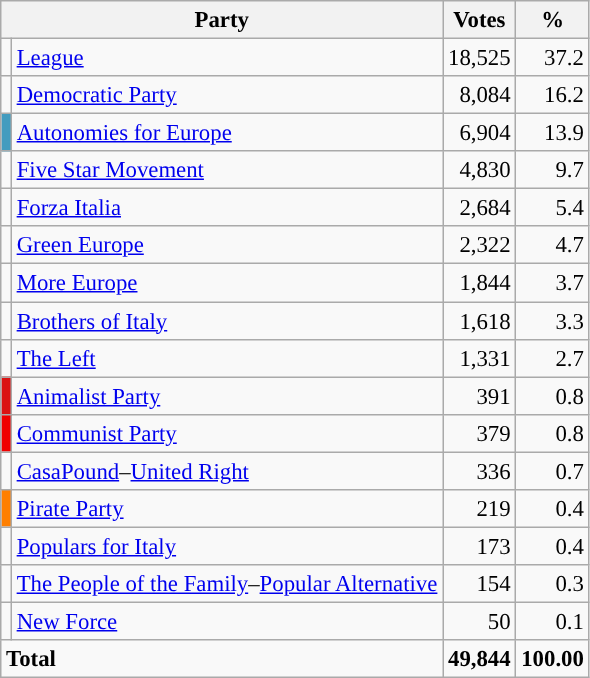<table class="wikitable" style="font-size:95%">
<tr>
<th colspan=2>Party</th>
<th>Votes</th>
<th>%</th>
</tr>
<tr>
<td></td>
<td><a href='#'>League</a></td>
<td align=right>18,525</td>
<td align=right>37.2</td>
</tr>
<tr>
<td></td>
<td><a href='#'>Democratic Party</a></td>
<td align=right>8,084</td>
<td align=right>16.2</td>
</tr>
<tr>
<td style="background-color: #439CBF"></td>
<td><a href='#'>Autonomies for Europe</a></td>
<td align=right>6,904</td>
<td align=right>13.9</td>
</tr>
<tr>
<td></td>
<td><a href='#'>Five Star Movement</a></td>
<td align=right>4,830</td>
<td align=right>9.7</td>
</tr>
<tr>
<td></td>
<td><a href='#'>Forza Italia</a></td>
<td align=right>2,684</td>
<td align=right>5.4</td>
</tr>
<tr>
<td></td>
<td><a href='#'>Green Europe</a></td>
<td align=right>2,322</td>
<td align=right>4.7</td>
</tr>
<tr>
<td></td>
<td><a href='#'>More Europe</a></td>
<td align=right>1,844</td>
<td align=right>3.7</td>
</tr>
<tr>
<td></td>
<td><a href='#'>Brothers of Italy</a></td>
<td align=right>1,618</td>
<td align=right>3.3</td>
</tr>
<tr>
<td></td>
<td><a href='#'>The Left</a></td>
<td align=right>1,331</td>
<td align=right>2.7</td>
</tr>
<tr>
<td style="background-color: #db1313"></td>
<td><a href='#'>Animalist Party</a></td>
<td align=right>391</td>
<td align=right>0.8</td>
</tr>
<tr>
<td style="background-color: #F00000"></td>
<td><a href='#'>Communist Party</a></td>
<td align=right>379</td>
<td align=right>0.8</td>
</tr>
<tr>
<td style="background-color:"></td>
<td><a href='#'>CasaPound</a>–<a href='#'>United Right</a></td>
<td align=right>336</td>
<td align=right>0.7</td>
</tr>
<tr>
<td style="background-color: #FF7F00"></td>
<td><a href='#'>Pirate Party</a></td>
<td align=right>219</td>
<td align=right>0.4</td>
</tr>
<tr>
<td style="background-color:"></td>
<td><a href='#'>Populars for Italy</a></td>
<td align=right>173</td>
<td align=right>0.4</td>
</tr>
<tr>
<td style="background-color:"></td>
<td><a href='#'>The People of the Family</a>–<a href='#'>Popular Alternative</a></td>
<td align=right>154</td>
<td align=right>0.3</td>
</tr>
<tr>
<td style="background:"></td>
<td><a href='#'>New Force</a></td>
<td align=right>50</td>
<td align=right>0.1</td>
</tr>
<tr>
<td colspan=2><strong>Total</strong></td>
<td align=right><strong>49,844</strong></td>
<td align=right><strong>100.00</strong></td>
</tr>
</table>
